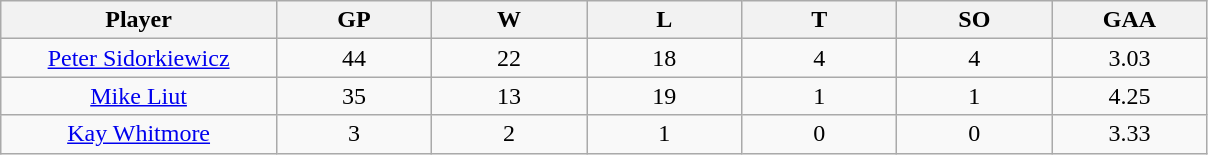<table class="wikitable sortable">
<tr>
<th bgcolor="#DDDDFF" width="16%">Player</th>
<th bgcolor="#DDDDFF" width="9%">GP</th>
<th bgcolor="#DDDDFF" width="9%">W</th>
<th bgcolor="#DDDDFF" width="9%">L</th>
<th bgcolor="#DDDDFF" width="9%">T</th>
<th bgcolor="#DDDDFF" width="9%">SO</th>
<th bgcolor="#DDDDFF" width="9%">GAA</th>
</tr>
<tr align="center">
<td><a href='#'>Peter Sidorkiewicz</a></td>
<td>44</td>
<td>22</td>
<td>18</td>
<td>4</td>
<td>4</td>
<td>3.03</td>
</tr>
<tr align="center">
<td><a href='#'>Mike Liut</a></td>
<td>35</td>
<td>13</td>
<td>19</td>
<td>1</td>
<td>1</td>
<td>4.25</td>
</tr>
<tr align="center">
<td><a href='#'>Kay Whitmore</a></td>
<td>3</td>
<td>2</td>
<td>1</td>
<td>0</td>
<td>0</td>
<td>3.33</td>
</tr>
</table>
